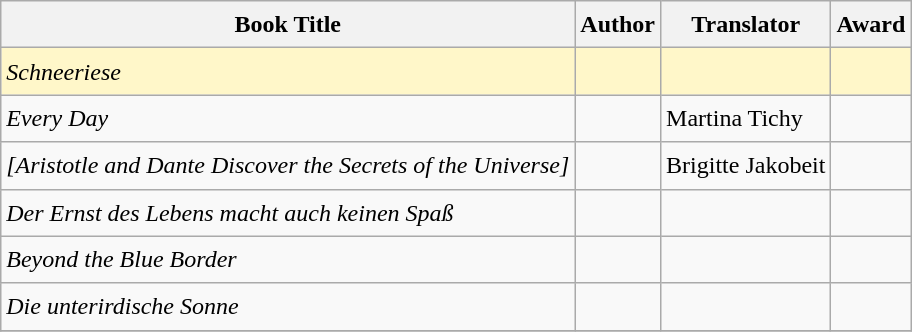<table class="wikitable sortable mw-collapsible" style="font-size:1.00em; line-height:1.5em;">
<tr>
<th scope="col">Book Title</th>
<th scope="col">Author</th>
<th scope="col">Translator</th>
<th scope="col">Award</th>
</tr>
<tr style="background:#fff7c9">
<td><em>Schneeriese</em></td>
<td></td>
<td></td>
<td></td>
</tr>
<tr>
<td><em>Every Day</em></td>
<td></td>
<td>Martina Tichy</td>
<td></td>
</tr>
<tr>
<td><em>[Aristotle and Dante Discover the Secrets of the Universe]</em></td>
<td></td>
<td>Brigitte Jakobeit</td>
<td></td>
</tr>
<tr>
<td><em>Der Ernst des Lebens macht auch keinen Spaß</em></td>
<td></td>
<td></td>
<td></td>
</tr>
<tr>
<td><em>Beyond the Blue Border</em></td>
<td></td>
<td></td>
<td></td>
</tr>
<tr>
<td><em>Die unterirdische Sonne</em></td>
<td></td>
<td></td>
<td></td>
</tr>
<tr style="background:#fff7c9">
</tr>
</table>
